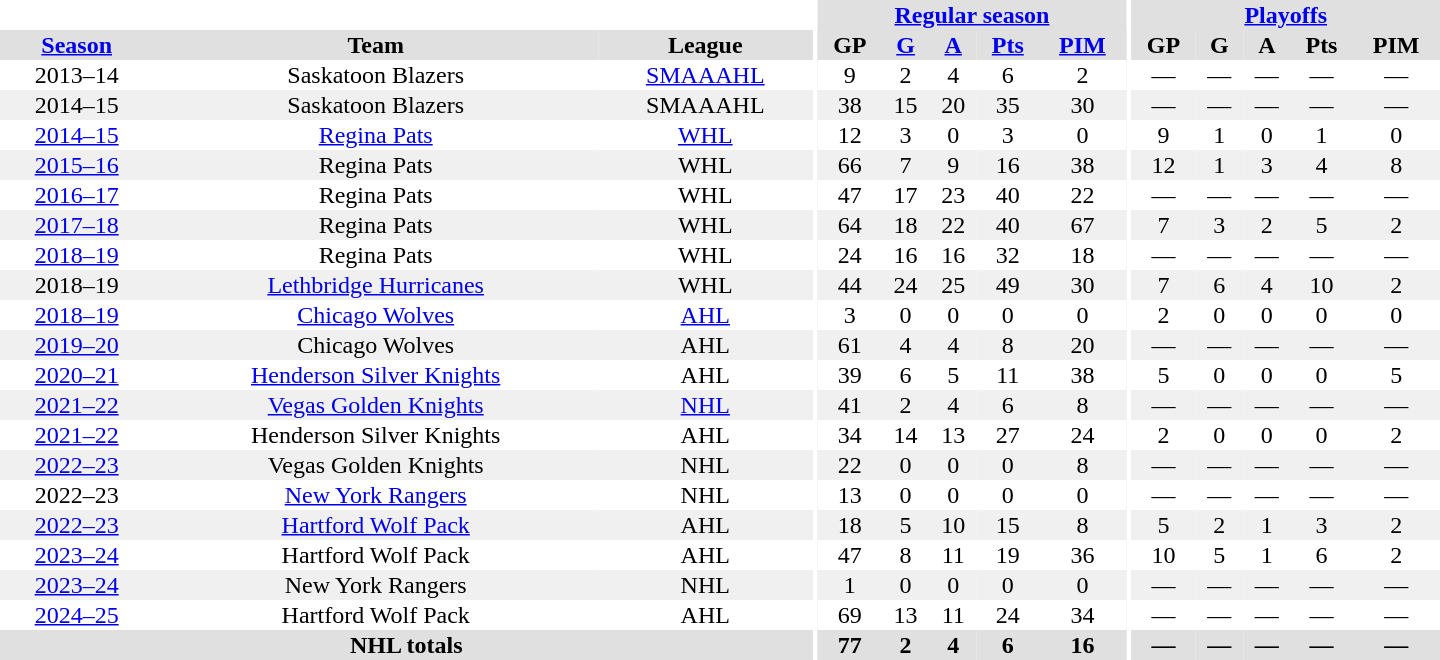<table border="0" cellpadding="1" cellspacing="0" style="text-align:center; width:60em">
<tr bgcolor="#e0e0e0">
<th colspan="3" bgcolor="#ffffff"></th>
<th rowspan="99" bgcolor="#ffffff"></th>
<th colspan="5"><a href='#'>Regular season</a></th>
<th rowspan="99" bgcolor="#ffffff"></th>
<th colspan="5"><a href='#'>Playoffs</a></th>
</tr>
<tr bgcolor="#e0e0e0">
<th><a href='#'>Season</a></th>
<th>Team</th>
<th>League</th>
<th>GP</th>
<th><a href='#'>G</a></th>
<th><a href='#'>A</a></th>
<th><a href='#'>Pts</a></th>
<th><a href='#'>PIM</a></th>
<th>GP</th>
<th>G</th>
<th>A</th>
<th>Pts</th>
<th>PIM</th>
</tr>
<tr>
<td>2013–14</td>
<td>Saskatoon Blazers</td>
<td><a href='#'>SMAAAHL</a></td>
<td>9</td>
<td>2</td>
<td>4</td>
<td>6</td>
<td>2</td>
<td>—</td>
<td>—</td>
<td>—</td>
<td>—</td>
<td>—</td>
</tr>
<tr bgcolor="#f0f0f0">
<td>2014–15</td>
<td>Saskatoon Blazers</td>
<td>SMAAAHL</td>
<td>38</td>
<td>15</td>
<td>20</td>
<td>35</td>
<td>30</td>
<td>—</td>
<td>—</td>
<td>—</td>
<td>—</td>
<td>—</td>
</tr>
<tr>
<td><a href='#'>2014–15</a></td>
<td><a href='#'>Regina Pats</a></td>
<td><a href='#'>WHL</a></td>
<td>12</td>
<td>3</td>
<td>0</td>
<td>3</td>
<td>0</td>
<td>9</td>
<td>1</td>
<td>0</td>
<td>1</td>
<td>0</td>
</tr>
<tr bgcolor="#f0f0f0">
<td><a href='#'>2015–16</a></td>
<td>Regina Pats</td>
<td>WHL</td>
<td>66</td>
<td>7</td>
<td>9</td>
<td>16</td>
<td>38</td>
<td>12</td>
<td>1</td>
<td>3</td>
<td>4</td>
<td>8</td>
</tr>
<tr>
<td><a href='#'>2016–17</a></td>
<td>Regina Pats</td>
<td>WHL</td>
<td>47</td>
<td>17</td>
<td>23</td>
<td>40</td>
<td>22</td>
<td>—</td>
<td>—</td>
<td>—</td>
<td>—</td>
<td>—</td>
</tr>
<tr bgcolor="#f0f0f0">
<td><a href='#'>2017–18</a></td>
<td>Regina Pats</td>
<td>WHL</td>
<td>64</td>
<td>18</td>
<td>22</td>
<td>40</td>
<td>67</td>
<td>7</td>
<td>3</td>
<td>2</td>
<td>5</td>
<td>2</td>
</tr>
<tr>
<td><a href='#'>2018–19</a></td>
<td>Regina Pats</td>
<td>WHL</td>
<td>24</td>
<td>16</td>
<td>16</td>
<td>32</td>
<td>18</td>
<td>—</td>
<td>—</td>
<td>—</td>
<td>—</td>
<td>—</td>
</tr>
<tr bgcolor="#f0f0f0">
<td>2018–19</td>
<td><a href='#'>Lethbridge Hurricanes</a></td>
<td>WHL</td>
<td>44</td>
<td>24</td>
<td>25</td>
<td>49</td>
<td>30</td>
<td>7</td>
<td>6</td>
<td>4</td>
<td>10</td>
<td>2</td>
</tr>
<tr>
<td><a href='#'>2018–19</a></td>
<td><a href='#'>Chicago Wolves</a></td>
<td><a href='#'>AHL</a></td>
<td>3</td>
<td>0</td>
<td>0</td>
<td>0</td>
<td>0</td>
<td>2</td>
<td>0</td>
<td>0</td>
<td>0</td>
<td>0</td>
</tr>
<tr bgcolor="#f0f0f0">
<td><a href='#'>2019–20</a></td>
<td>Chicago Wolves</td>
<td>AHL</td>
<td>61</td>
<td>4</td>
<td>4</td>
<td>8</td>
<td>20</td>
<td>—</td>
<td>—</td>
<td>—</td>
<td>—</td>
<td>—</td>
</tr>
<tr>
<td><a href='#'>2020–21</a></td>
<td><a href='#'>Henderson Silver Knights</a></td>
<td>AHL</td>
<td>39</td>
<td>6</td>
<td>5</td>
<td>11</td>
<td>38</td>
<td>5</td>
<td>0</td>
<td>0</td>
<td>0</td>
<td>5</td>
</tr>
<tr bgcolor="#f0f0f0">
<td><a href='#'>2021–22</a></td>
<td><a href='#'>Vegas Golden Knights</a></td>
<td><a href='#'>NHL</a></td>
<td>41</td>
<td>2</td>
<td>4</td>
<td>6</td>
<td>8</td>
<td>—</td>
<td>—</td>
<td>—</td>
<td>—</td>
<td>—</td>
</tr>
<tr>
<td><a href='#'>2021–22</a></td>
<td>Henderson Silver Knights</td>
<td>AHL</td>
<td>34</td>
<td>14</td>
<td>13</td>
<td>27</td>
<td>24</td>
<td>2</td>
<td>0</td>
<td>0</td>
<td>0</td>
<td>2</td>
</tr>
<tr bgcolor="#f0f0f0">
<td><a href='#'>2022–23</a></td>
<td>Vegas Golden Knights</td>
<td>NHL</td>
<td>22</td>
<td>0</td>
<td>0</td>
<td>0</td>
<td>8</td>
<td>—</td>
<td>—</td>
<td>—</td>
<td>—</td>
<td>—</td>
</tr>
<tr>
<td>2022–23</td>
<td><a href='#'>New York Rangers</a></td>
<td>NHL</td>
<td>13</td>
<td>0</td>
<td>0</td>
<td>0</td>
<td>0</td>
<td>—</td>
<td>—</td>
<td>—</td>
<td>—</td>
<td>—</td>
</tr>
<tr bgcolor="#f0f0f0">
<td><a href='#'>2022–23</a></td>
<td><a href='#'>Hartford Wolf Pack</a></td>
<td>AHL</td>
<td>18</td>
<td>5</td>
<td>10</td>
<td>15</td>
<td>8</td>
<td>5</td>
<td>2</td>
<td>1</td>
<td>3</td>
<td>2</td>
</tr>
<tr>
<td><a href='#'>2023–24</a></td>
<td>Hartford Wolf Pack</td>
<td>AHL</td>
<td>47</td>
<td>8</td>
<td>11</td>
<td>19</td>
<td>36</td>
<td>10</td>
<td>5</td>
<td>1</td>
<td>6</td>
<td>2</td>
</tr>
<tr bgcolor="#f0f0f0">
<td><a href='#'>2023–24</a></td>
<td>New York Rangers</td>
<td>NHL</td>
<td>1</td>
<td>0</td>
<td>0</td>
<td>0</td>
<td>0</td>
<td>—</td>
<td>—</td>
<td>—</td>
<td>—</td>
<td>—</td>
</tr>
<tr>
<td><a href='#'>2024–25</a></td>
<td>Hartford Wolf Pack</td>
<td>AHL</td>
<td>69</td>
<td>13</td>
<td>11</td>
<td>24</td>
<td>34</td>
<td>—</td>
<td>—</td>
<td>—</td>
<td>—</td>
<td>—</td>
</tr>
<tr bgcolor="#e0e0e0">
<th colspan="3">NHL totals</th>
<th>77</th>
<th>2</th>
<th>4</th>
<th>6</th>
<th>16</th>
<th>—</th>
<th>—</th>
<th>—</th>
<th>—</th>
<th>—</th>
</tr>
</table>
